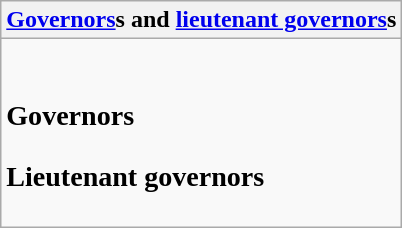<table class="wikitable collapsible collapsed">
<tr>
<th><a href='#'>Governors</a>s and <a href='#'>lieutenant governors</a>s</th>
</tr>
<tr>
<td><br><h3>Governors</h3><h3>Lieutenant governors</h3></td>
</tr>
</table>
